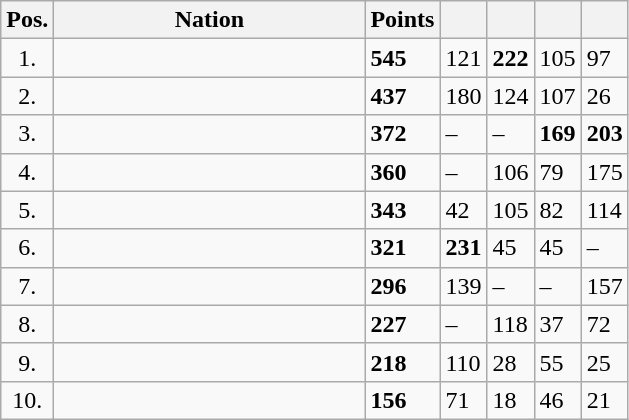<table class="wikitable">
<tr>
<th width=10px>Pos.</th>
<th width=200px>Nation</th>
<th width=20px>Points</th>
<th width=20px></th>
<th width=20px></th>
<th width=20px></th>
<th width=20px></th>
</tr>
<tr>
<td align=center>1.</td>
<td></td>
<td><strong>545</strong></td>
<td>121</td>
<td><strong>222</strong></td>
<td>105</td>
<td>97</td>
</tr>
<tr>
<td align=center>2.</td>
<td></td>
<td><strong>437</strong></td>
<td>180</td>
<td>124</td>
<td>107</td>
<td>26</td>
</tr>
<tr>
<td align=center>3.</td>
<td></td>
<td><strong>372</strong></td>
<td>–</td>
<td>–</td>
<td><strong>169</strong></td>
<td><strong>203</strong></td>
</tr>
<tr>
<td align=center>4.</td>
<td></td>
<td><strong>360</strong></td>
<td>–</td>
<td>106</td>
<td>79</td>
<td>175</td>
</tr>
<tr>
<td align=center>5.</td>
<td></td>
<td><strong>343</strong></td>
<td>42</td>
<td>105</td>
<td>82</td>
<td>114</td>
</tr>
<tr>
<td align=center>6.</td>
<td></td>
<td><strong>321</strong></td>
<td><strong>231</strong></td>
<td>45</td>
<td>45</td>
<td>–</td>
</tr>
<tr>
<td align=center>7.</td>
<td></td>
<td><strong>296</strong></td>
<td>139</td>
<td>–</td>
<td>–</td>
<td>157</td>
</tr>
<tr>
<td align=center>8.</td>
<td></td>
<td><strong>227</strong></td>
<td>–</td>
<td>118</td>
<td>37</td>
<td>72</td>
</tr>
<tr>
<td align=center>9.</td>
<td></td>
<td><strong>218</strong></td>
<td>110</td>
<td>28</td>
<td>55</td>
<td>25</td>
</tr>
<tr>
<td align=center>10.</td>
<td></td>
<td><strong>156</strong></td>
<td>71</td>
<td>18</td>
<td>46</td>
<td>21</td>
</tr>
</table>
